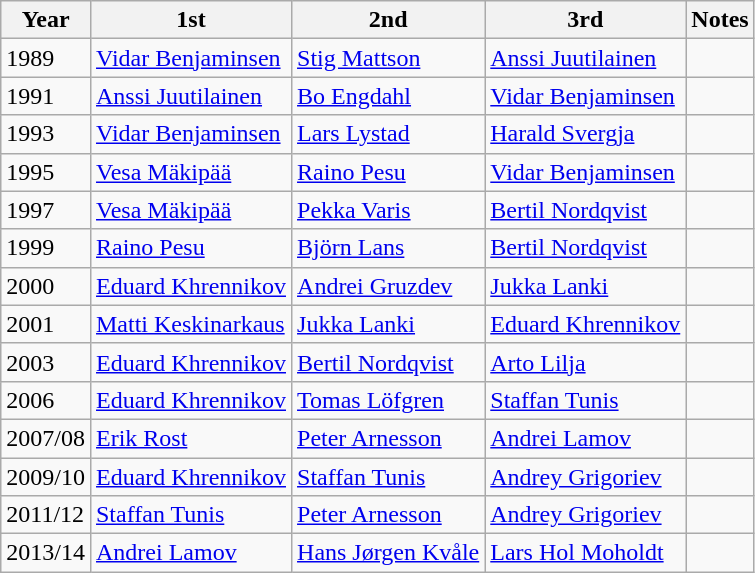<table class="wikitable">
<tr>
<th>Year</th>
<th>1st</th>
<th>2nd</th>
<th>3rd</th>
<th>Notes</th>
</tr>
<tr>
<td>1989</td>
<td> <a href='#'>Vidar Benjaminsen</a></td>
<td> <a href='#'>Stig Mattson</a></td>
<td> <a href='#'>Anssi Juutilainen</a></td>
<td></td>
</tr>
<tr>
<td>1991</td>
<td> <a href='#'>Anssi Juutilainen</a></td>
<td> <a href='#'>Bo Engdahl</a></td>
<td> <a href='#'>Vidar Benjaminsen</a></td>
<td></td>
</tr>
<tr>
<td>1993</td>
<td> <a href='#'>Vidar Benjaminsen</a></td>
<td> <a href='#'>Lars Lystad</a></td>
<td> <a href='#'>Harald Svergja</a></td>
<td></td>
</tr>
<tr>
<td>1995</td>
<td> <a href='#'>Vesa Mäkipää</a></td>
<td> <a href='#'>Raino Pesu</a></td>
<td> <a href='#'>Vidar Benjaminsen</a></td>
<td></td>
</tr>
<tr>
<td>1997</td>
<td> <a href='#'>Vesa Mäkipää</a></td>
<td> <a href='#'>Pekka Varis</a></td>
<td> <a href='#'>Bertil Nordqvist</a></td>
<td></td>
</tr>
<tr>
<td>1999</td>
<td> <a href='#'>Raino Pesu</a></td>
<td> <a href='#'>Björn Lans</a></td>
<td> <a href='#'>Bertil Nordqvist</a></td>
<td></td>
</tr>
<tr>
<td>2000</td>
<td> <a href='#'>Eduard Khrennikov</a></td>
<td> <a href='#'>Andrei Gruzdev</a></td>
<td> <a href='#'>Jukka Lanki</a></td>
<td></td>
</tr>
<tr>
<td>2001</td>
<td> <a href='#'>Matti Keskinarkaus</a></td>
<td> <a href='#'>Jukka Lanki</a></td>
<td> <a href='#'>Eduard Khrennikov</a></td>
<td></td>
</tr>
<tr>
<td>2003</td>
<td> <a href='#'>Eduard Khrennikov</a></td>
<td> <a href='#'>Bertil Nordqvist</a></td>
<td> <a href='#'>Arto Lilja</a></td>
<td></td>
</tr>
<tr>
<td>2006</td>
<td> <a href='#'>Eduard Khrennikov</a></td>
<td> <a href='#'>Tomas Löfgren</a></td>
<td> <a href='#'>Staffan Tunis</a></td>
<td></td>
</tr>
<tr>
<td>2007/08</td>
<td> <a href='#'>Erik Rost</a></td>
<td> <a href='#'>Peter Arnesson</a></td>
<td> <a href='#'>Andrei Lamov</a></td>
<td></td>
</tr>
<tr>
<td>2009/10</td>
<td> <a href='#'>Eduard Khrennikov</a></td>
<td> <a href='#'>Staffan Tunis</a></td>
<td> <a href='#'>Andrey Grigoriev</a></td>
<td></td>
</tr>
<tr>
<td>2011/12</td>
<td> <a href='#'>Staffan Tunis</a></td>
<td> <a href='#'>Peter Arnesson</a></td>
<td> <a href='#'>Andrey Grigoriev</a></td>
<td></td>
</tr>
<tr>
<td>2013/14</td>
<td> <a href='#'>Andrei Lamov</a></td>
<td> <a href='#'>Hans Jørgen Kvåle</a></td>
<td> <a href='#'>Lars Hol Moholdt</a></td>
<td></td>
</tr>
</table>
